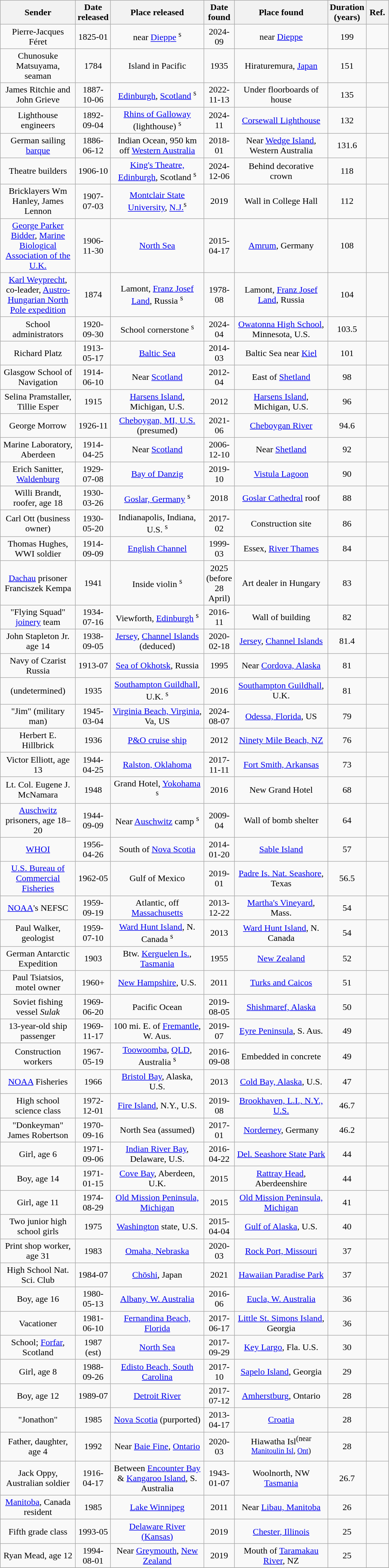<table class="wikitable sticky-table-row1 sortable" style="text-align:center">
<tr>
<th scope="col" style="width:8em;">Sender</th>
<th scope="col" style="width:3em;">Date released</th>
<th scope="col" style="width:10em;">Place released</th>
<th scope="col" style="width:3em;">Date found</th>
<th scope="col" style="width:10em;">Place found</th>
<th scope="col" style="width:3em;">Duration (years)</th>
<th scope="col" style="width:2em;">Ref.</th>
</tr>
<tr>
<td>Pierre-Jacques Féret</td>
<td>1825-01</td>
<td> near <a href='#'>Dieppe</a> <sup>s</sup></td>
<td>2024-09</td>
<td> near <a href='#'>Dieppe</a></td>
<td>199</td>
<td></td>
</tr>
<tr>
<td>Chunosuke Matsuyama, seaman</td>
<td>1784</td>
<td>Island in Pacific</td>
<td>1935</td>
<td>Hiraturemura, <a href='#'>Japan</a></td>
<td>151</td>
<td></td>
</tr>
<tr>
<td>James Ritchie and John Grieve</td>
<td>1887-10-06</td>
<td><a href='#'>Edinburgh</a>, <a href='#'>Scotland</a> <sup>s</sup></td>
<td>2022-11-13</td>
<td>Under floorboards of house</td>
<td>135</td>
<td></td>
</tr>
<tr>
<td>Lighthouse engineers</td>
<td>1892-09-04</td>
<td><a href='#'>Rhins of Galloway</a> (lighthouse) <sup>s</sup></td>
<td>2024-11</td>
<td><a href='#'>Corsewall Lighthouse</a></td>
<td>132</td>
<td></td>
</tr>
<tr>
<td>German sailing <a href='#'>barque</a> </td>
<td>1886-06-12</td>
<td>Indian Ocean, 950 km off <a href='#'>Western Australia</a></td>
<td>2018-01</td>
<td>Near <a href='#'>Wedge Island</a>,<br> Western Australia</td>
<td>131.6</td>
<td></td>
</tr>
<tr>
<td>Theatre builders</td>
<td>1906-10</td>
<td><a href='#'>King's Theatre, Edinburgh</a>, Scotland <sup>s</sup></td>
<td>2024-12-06</td>
<td>Behind decorative crown</td>
<td>118</td>
<td></td>
</tr>
<tr>
<td>Bricklayers Wm Hanley, James Lennon</td>
<td>1907-07-03</td>
<td><a href='#'>Montclair State University</a>, <a href='#'>N.J.</a><sup>s</sup></td>
<td> 2019</td>
<td>Wall in College Hall</td>
<td>112</td>
<td></td>
</tr>
<tr>
<td><a href='#'>George Parker Bidder</a>, <a href='#'>Marine Biological Association of the U.K.</a></td>
<td>1906-11-30</td>
<td><a href='#'>North Sea</a></td>
<td>2015-04-17</td>
<td><a href='#'>Amrum</a>, Germany</td>
<td>108</td>
<td></td>
</tr>
<tr>
<td><a href='#'>Karl Weyprecht</a>, co-leader, <a href='#'>Austro-Hungarian North Pole expedition</a></td>
<td>1874</td>
<td>Lamont, <a href='#'>Franz Josef Land</a>, Russia <sup>s</sup></td>
<td>1978-08</td>
<td>Lamont, <a href='#'>Franz Josef Land</a>, Russia</td>
<td>104</td>
<td></td>
</tr>
<tr>
<td>School administrators</td>
<td>1920-09-30</td>
<td>School cornerstone <sup>s</sup></td>
<td>2024-04</td>
<td><a href='#'>Owatonna High School</a>, Minnesota, U.S.</td>
<td>103.5</td>
<td></td>
</tr>
<tr>
<td>Richard Platz</td>
<td>1913-05-17</td>
<td><a href='#'>Baltic Sea</a></td>
<td>2014-03</td>
<td>Baltic Sea near <a href='#'>Kiel</a></td>
<td>101</td>
<td></td>
</tr>
<tr>
<td>Glasgow School of Navigation</td>
<td>1914-06-10</td>
<td>Near <a href='#'>Scotland</a></td>
<td>2012-04</td>
<td>East of <a href='#'>Shetland</a></td>
<td>98</td>
<td></td>
</tr>
<tr>
<td>Selina Pramstaller, Tillie Esper</td>
<td>1915</td>
<td><a href='#'>Harsens Island</a>, Michigan, U.S.</td>
<td>2012</td>
<td><a href='#'>Harsens Island</a>, Michigan, U.S.</td>
<td>96</td>
<td></td>
</tr>
<tr>
<td>George Morrow</td>
<td>1926-11</td>
<td><a href='#'>Cheboygan, MI, U.S.</a> (presumed)</td>
<td>2021-06</td>
<td><a href='#'>Cheboygan River</a></td>
<td>94.6</td>
<td></td>
</tr>
<tr>
<td>Marine Laboratory, Aberdeen</td>
<td>1914-04-25</td>
<td>Near <a href='#'>Scotland</a></td>
<td>2006-12-10</td>
<td>Near <a href='#'>Shetland</a></td>
<td>92</td>
<td></td>
</tr>
<tr>
<td>Erich Sanitter, <a href='#'>Waldenburg</a></td>
<td>1929-07-08</td>
<td><a href='#'>Bay of Danzig</a></td>
<td>2019-10</td>
<td><a href='#'>Vistula Lagoon</a></td>
<td>90</td>
<td></td>
</tr>
<tr>
<td>Willi Brandt, roofer, age 18</td>
<td>1930-03-26</td>
<td><a href='#'>Goslar, Germany</a> <sup>s</sup></td>
<td>2018</td>
<td><a href='#'>Goslar Cathedral</a> roof</td>
<td>88</td>
<td></td>
</tr>
<tr>
<td>Carl Ott (business owner)</td>
<td>1930-05-20</td>
<td>Indianapolis, Indiana, U.S. <sup>s</sup></td>
<td>2017-02</td>
<td>Construction site</td>
<td>86</td>
<td></td>
</tr>
<tr>
<td>Thomas Hughes, WWI soldier</td>
<td>1914-09-09</td>
<td><a href='#'>English Channel</a></td>
<td>1999-03</td>
<td>Essex, <a href='#'>River Thames</a></td>
<td>84</td>
<td></td>
</tr>
<tr>
<td><a href='#'>Dachau</a> prisoner Franciszek Kempa</td>
<td>1941</td>
<td>Inside violin <sup>s</sup></td>
<td>2025 (before 28 April)</td>
<td>Art dealer in Hungary</td>
<td>83</td>
<td></td>
</tr>
<tr>
<td>"Flying Squad" <a href='#'>joinery</a> team</td>
<td>1934-07-16</td>
<td>Viewforth, <a href='#'>Edinburgh</a> <sup>s</sup></td>
<td>2016-11</td>
<td>Wall of building</td>
<td>82</td>
<td></td>
</tr>
<tr>
<td>John Stapleton Jr. age 14</td>
<td>1938-09-05</td>
<td><a href='#'>Jersey</a>, <a href='#'>Channel Islands</a> (deduced)</td>
<td>2020-02-18</td>
<td><a href='#'>Jersey</a>, <a href='#'>Channel Islands</a></td>
<td>81.4</td>
<td></td>
</tr>
<tr>
<td>Navy of Czarist Russia</td>
<td>1913-07</td>
<td><a href='#'>Sea of Okhotsk</a>, Russia</td>
<td>1995</td>
<td>Near <a href='#'>Cordova, Alaska</a></td>
<td>81</td>
<td></td>
</tr>
<tr>
<td>(undetermined)</td>
<td>1935</td>
<td><a href='#'>Southampton Guildhall</a>, U.K. <sup>s</sup></td>
<td>2016</td>
<td><a href='#'>Southampton Guildhall</a>, U.K.</td>
<td>81</td>
<td></td>
</tr>
<tr>
<td>"Jim" (military man)</td>
<td>1945-03-04</td>
<td><a href='#'>Virginia Beach, Virginia</a>, Va, US</td>
<td>2024-08-07</td>
<td><a href='#'>Odessa, Florida</a>, US</td>
<td>79</td>
<td></td>
</tr>
<tr>
<td>Herbert E. Hillbrick</td>
<td>1936</td>
<td><a href='#'>P&O cruise ship</a></td>
<td>2012</td>
<td><a href='#'>Ninety Mile Beach, NZ</a></td>
<td>76</td>
<td></td>
</tr>
<tr>
<td>Victor Elliott, age 13</td>
<td>1944-04-25</td>
<td><a href='#'>Ralston, Oklahoma</a></td>
<td>2017-11-11</td>
<td><a href='#'>Fort Smith, Arkansas</a></td>
<td>73</td>
<td></td>
</tr>
<tr>
<td>Lt. Col. Eugene J. McNamara</td>
<td>1948</td>
<td>Grand Hotel, <a href='#'>Yokohama</a> <sup>s</sup></td>
<td>2016</td>
<td>New Grand Hotel</td>
<td>68</td>
<td></td>
</tr>
<tr>
<td><a href='#'>Auschwitz</a> prisoners, age 18–20</td>
<td>1944-09-09</td>
<td>Near <a href='#'>Auschwitz</a> camp <sup>s</sup></td>
<td>2009-04</td>
<td>Wall of bomb shelter</td>
<td>64</td>
<td></td>
</tr>
<tr>
<td><a href='#'>WHOI</a></td>
<td>1956-04-26</td>
<td>South of <a href='#'>Nova Scotia</a></td>
<td>2014-01-20</td>
<td><a href='#'>Sable Island</a></td>
<td>57</td>
<td></td>
</tr>
<tr>
<td><a href='#'>U.S. Bureau of Commercial Fisheries</a></td>
<td>1962-05</td>
<td>Gulf of Mexico</td>
<td>2019-01</td>
<td><a href='#'>Padre Is. Nat. Seashore</a>, Texas</td>
<td>56.5</td>
<td></td>
</tr>
<tr>
<td><a href='#'>NOAA</a>'s NEFSC</td>
<td>1959-09-19</td>
<td>Atlantic, off <a href='#'>Massachusetts</a></td>
<td>2013-12-22</td>
<td><a href='#'>Martha's Vineyard</a>, Mass.</td>
<td>54</td>
<td></td>
</tr>
<tr>
<td>Paul Walker, geologist</td>
<td>1959-07-10</td>
<td><a href='#'>Ward Hunt Island</a>, N. Canada <sup>s</sup></td>
<td>2013</td>
<td><a href='#'>Ward Hunt Island</a>, N. Canada</td>
<td>54</td>
<td></td>
</tr>
<tr>
<td>German Antarctic Expedition</td>
<td>1903</td>
<td>Btw. <a href='#'>Kerguelen Is.</a>, <a href='#'>Tasmania</a></td>
<td>1955</td>
<td><a href='#'>New Zealand</a></td>
<td>52</td>
<td></td>
</tr>
<tr>
<td>Paul Tsiatsios, motel owner</td>
<td>1960+</td>
<td><a href='#'>New Hampshire</a>, U.S.</td>
<td>2011</td>
<td><a href='#'>Turks and Caicos</a></td>
<td>51</td>
<td></td>
</tr>
<tr>
<td>Soviet fishing vessel <em>Sulak</em></td>
<td>1969-06-20</td>
<td>Pacific Ocean</td>
<td>2019-08-05</td>
<td><a href='#'>Shishmaref, Alaska</a></td>
<td>50</td>
<td></td>
</tr>
<tr>
<td>13-year-old ship passenger</td>
<td>1969-11-17</td>
<td>100 mi. E. of <a href='#'>Fremantle</a>, W. Aus.</td>
<td>2019-07</td>
<td><a href='#'>Eyre Peninsula</a>, S. Aus.</td>
<td>49</td>
<td></td>
</tr>
<tr>
<td>Construction workers</td>
<td>1967-05-19</td>
<td><a href='#'>Toowoomba</a>, <a href='#'>QLD</a>, Australia <sup>s</sup></td>
<td>2016-09-08</td>
<td>Embedded in concrete</td>
<td>49</td>
<td></td>
</tr>
<tr>
<td><a href='#'>NOAA</a> Fisheries</td>
<td>1966</td>
<td><a href='#'>Bristol Bay</a>, Alaska, U.S.</td>
<td>2013</td>
<td><a href='#'>Cold Bay, Alaska</a>, U.S.</td>
<td>47</td>
<td></td>
</tr>
<tr>
<td>High school science class</td>
<td>1972-12-01</td>
<td><a href='#'>Fire Island</a>, N.Y., U.S.</td>
<td>2019-08</td>
<td><a href='#'>Brookhaven, L.I., N.Y., U.S.</a></td>
<td>46.7</td>
<td></td>
</tr>
<tr>
<td>"Donkeyman" James Robertson</td>
<td>1970-09-16</td>
<td>North Sea (assumed)</td>
<td>2017-01</td>
<td><a href='#'>Norderney</a>, Germany</td>
<td>46.2</td>
<td></td>
</tr>
<tr>
<td>Girl, age 6</td>
<td>1971-09-06</td>
<td><a href='#'>Indian River Bay</a>, Delaware, U.S.</td>
<td>2016-04-22</td>
<td><a href='#'>Del. Seashore State Park</a></td>
<td>44</td>
<td></td>
</tr>
<tr>
<td>Boy, age 14</td>
<td>1971-01-15</td>
<td><a href='#'>Cove Bay</a>, Aberdeen, U.K.</td>
<td>2015</td>
<td><a href='#'>Rattray Head</a>, Aberdeenshire</td>
<td>44</td>
<td></td>
</tr>
<tr>
<td>Girl, age 11</td>
<td>1974-08-29</td>
<td><a href='#'>Old Mission Peninsula, Michigan</a></td>
<td>2015</td>
<td><a href='#'>Old Mission Peninsula, Michigan</a></td>
<td>41</td>
<td></td>
</tr>
<tr>
<td>Two junior high school girls</td>
<td>1975</td>
<td><a href='#'>Washington</a> state, U.S.</td>
<td>2015-04-04</td>
<td><a href='#'>Gulf of Alaska</a>, U.S.</td>
<td>40</td>
<td></td>
</tr>
<tr>
<td>Print shop worker, age 31</td>
<td>1983</td>
<td><a href='#'>Omaha, Nebraska</a></td>
<td>2020-03</td>
<td><a href='#'>Rock Port, Missouri</a></td>
<td>37</td>
<td></td>
</tr>
<tr>
<td>High School Nat. Sci. Club</td>
<td>1984-07</td>
<td><a href='#'>Chōshi</a>, Japan</td>
<td>2021</td>
<td><a href='#'>Hawaiian Paradise Park</a></td>
<td>37</td>
<td></td>
</tr>
<tr>
<td>Boy, age 16</td>
<td>1980-05-13</td>
<td><a href='#'>Albany, W. Australia</a></td>
<td>2016-06</td>
<td><a href='#'>Eucla, W. Australia</a></td>
<td>36</td>
<td></td>
</tr>
<tr>
<td>Vacationer</td>
<td>1981-06-10</td>
<td><a href='#'>Fernandina Beach, Florida</a></td>
<td>2017-06-17</td>
<td><a href='#'>Little St. Simons Island</a>, Georgia</td>
<td>36</td>
<td></td>
</tr>
<tr>
<td>School; <a href='#'>Forfar</a>, Scotland</td>
<td>1987 (est)</td>
<td><a href='#'>North Sea</a></td>
<td>2017-09-29</td>
<td><a href='#'>Key Largo</a>, Fla. U.S.</td>
<td>30</td>
<td></td>
</tr>
<tr>
<td>Girl, age 8</td>
<td>1988-09-26</td>
<td><a href='#'>Edisto Beach, South Carolina</a></td>
<td>2017-10</td>
<td><a href='#'>Sapelo Island</a>, Georgia</td>
<td>29</td>
<td></td>
</tr>
<tr>
<td>Boy, age 12</td>
<td>1989-07</td>
<td><a href='#'>Detroit River</a></td>
<td>2017-07-12</td>
<td><a href='#'>Amherstburg</a>, Ontario</td>
<td>28</td>
<td></td>
</tr>
<tr>
<td>"Jonathon"</td>
<td>1985</td>
<td><a href='#'>Nova Scotia</a> (purported)</td>
<td>2013-04-17</td>
<td><a href='#'>Croatia</a></td>
<td>28</td>
<td></td>
</tr>
<tr>
<td>Father, daughter, age 4</td>
<td>1992</td>
<td>Near <a href='#'>Baie Fine</a>, <a href='#'>Ontario</a></td>
<td>2020-03</td>
<td>Hiawatha Isl<sup>(near <a href='#'>Manitoulin Isl</a>, <a href='#'>Ont</a>)</sup></td>
<td>28</td>
<td></td>
</tr>
<tr>
<td>Jack Oppy, Australian soldier</td>
<td>1916-04-17</td>
<td>Between <a href='#'>Encounter Bay</a> & <a href='#'>Kangaroo Island</a>, S. Australia</td>
<td>1943-01-07</td>
<td>Woolnorth, NW <a href='#'>Tasmania</a></td>
<td>26.7</td>
<td></td>
</tr>
<tr>
<td><a href='#'>Manitoba</a>, Canada resident</td>
<td>1985</td>
<td><a href='#'>Lake Winnipeg</a></td>
<td>2011</td>
<td>Near <a href='#'>Libau, Manitoba</a></td>
<td>26</td>
<td></td>
</tr>
<tr>
<td>Fifth grade class</td>
<td>1993-05</td>
<td><a href='#'>Delaware River (Kansas)</a></td>
<td>2019</td>
<td><a href='#'>Chester, Illinois</a></td>
<td>25</td>
<td></td>
</tr>
<tr>
<td>Ryan Mead, age 12</td>
<td>1994-08-01</td>
<td>Near <a href='#'>Greymouth</a>, <a href='#'>New Zealand</a></td>
<td>2019</td>
<td>Mouth of <a href='#'>Taramakau River</a>, NZ</td>
<td>25</td>
<td></td>
</tr>
<tr>
</tr>
</table>
